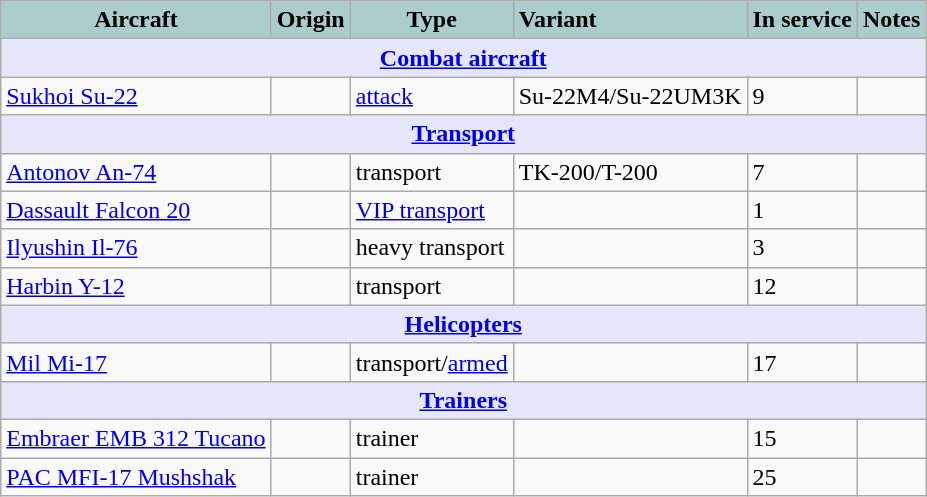<table class="wikitable">
<tr>
<th style="text-align:center; background:#acc;">Aircraft</th>
<th style="text-align: center; background:#acc;">Origin</th>
<th style="text-align:l center; background:#acc;">Type</th>
<th style="text-align:left; background:#acc;">Variant</th>
<th style="text-align:center; background:#acc;">In service</th>
<th style="text-align: center; background:#acc;">Notes</th>
</tr>
<tr>
<th style="align: center; background: lavender;" colspan="7"><a href='#'>Combat aircraft</a></th>
</tr>
<tr>
<td><a href='#'>Sukhoi Su-22</a></td>
<td></td>
<td><a href='#'>attack</a></td>
<td>Su-22M4/Su-22UM3K</td>
<td>9</td>
</tr>
<tr>
<th style="align: center; background: lavender;" colspan="7"><a href='#'>Transport</a></th>
</tr>
<tr>
<td><a href='#'>Antonov An-74</a></td>
<td></td>
<td>transport</td>
<td>TK-200/T-200</td>
<td>7</td>
<td></td>
</tr>
<tr>
<td><a href='#'>Dassault Falcon 20</a></td>
<td></td>
<td><a href='#'>VIP transport</a></td>
<td></td>
<td>1</td>
<td></td>
</tr>
<tr>
<td><a href='#'>Ilyushin Il-76</a></td>
<td></td>
<td>heavy transport</td>
<td></td>
<td>3</td>
<td></td>
</tr>
<tr>
<td><a href='#'>Harbin Y-12</a></td>
<td></td>
<td>transport</td>
<td></td>
<td>12</td>
<td></td>
</tr>
<tr>
<th style="align: center; background: lavender;" colspan="7"><a href='#'>Helicopters</a></th>
</tr>
<tr>
<td><a href='#'>Mil Mi-17</a></td>
<td></td>
<td>transport/<a href='#'>armed</a></td>
<td></td>
<td>17</td>
<td></td>
</tr>
<tr>
<th style="align: center; background: lavender;" colspan="7"><a href='#'>Trainers</a></th>
</tr>
<tr>
<td><a href='#'>Embraer EMB 312 Tucano</a></td>
<td></td>
<td>trainer</td>
<td></td>
<td>15</td>
<td></td>
</tr>
<tr>
<td><a href='#'>PAC MFI-17 Mushshak</a></td>
<td></td>
<td>trainer</td>
<td></td>
<td>25</td>
<td></td>
</tr>
</table>
